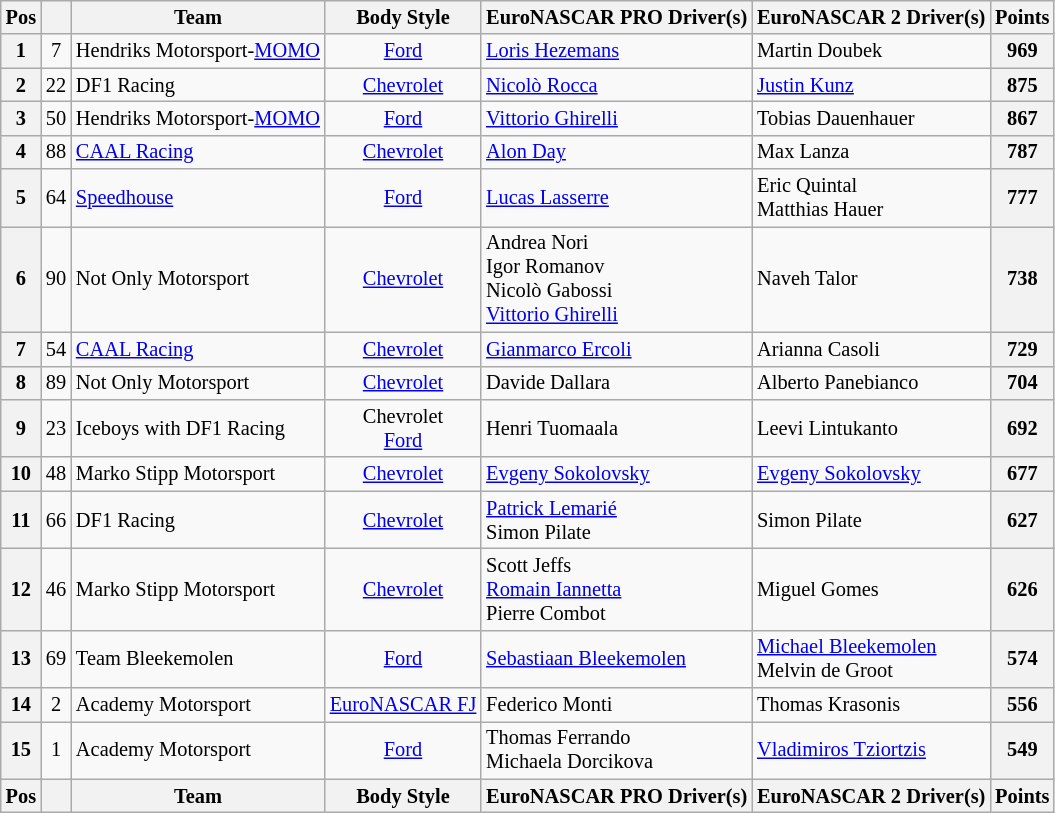<table class="wikitable" style="font-size:85%; text-align:center">
<tr>
<th>Pos</th>
<th></th>
<th>Team</th>
<th>Body Style</th>
<th>EuroNASCAR PRO Driver(s)</th>
<th>EuroNASCAR 2 Driver(s)</th>
<th>Points</th>
</tr>
<tr>
<th>1</th>
<td>7</td>
<td align="left"> Hendriks Motorsport-<a href='#'>MOMO</a></td>
<td align="middle"><a href='#'>Ford</a></td>
<td align="left"> <a href='#'>Loris Hezemans</a></td>
<td align="left"> Martin Doubek</td>
<th>969</th>
</tr>
<tr>
<th>2</th>
<td>22</td>
<td align="left"> DF1 Racing</td>
<td align="middle"><a href='#'>Chevrolet</a></td>
<td align="left"> <a href='#'>Nicolò Rocca</a></td>
<td align="left"> <a href='#'>Justin Kunz</a></td>
<th>875</th>
</tr>
<tr>
<th>3</th>
<td>50</td>
<td align="left"> Hendriks Motorsport-<a href='#'>MOMO</a></td>
<td align="middle"><a href='#'>Ford</a></td>
<td align="left"> <a href='#'>Vittorio Ghirelli</a></td>
<td align="left"> Tobias Dauenhauer</td>
<th>867</th>
</tr>
<tr>
<th>4</th>
<td>88</td>
<td align="left"> <a href='#'>CAAL Racing</a></td>
<td align="middle"><a href='#'>Chevrolet</a></td>
<td align="left"> <a href='#'>Alon Day</a></td>
<td align="left"> Max Lanza</td>
<th>787</th>
</tr>
<tr>
<th>5</th>
<td>64</td>
<td align="left"> <a href='#'>Speedhouse</a></td>
<td align="middle"><a href='#'>Ford</a></td>
<td align="left"> <a href='#'>Lucas Lasserre</a></td>
<td align="left"> Eric Quintal<br> Matthias Hauer</td>
<th>777</th>
</tr>
<tr>
<th>6</th>
<td>90</td>
<td align="left"> Not Only Motorsport</td>
<td align="middle"><a href='#'>Chevrolet</a></td>
<td align="left"> Andrea Nori<br> Igor Romanov<br> Nicolò Gabossi<br> <a href='#'>Vittorio Ghirelli</a></td>
<td align="left"> Naveh Talor</td>
<th>738</th>
</tr>
<tr>
<th>7</th>
<td>54</td>
<td align="left"> <a href='#'>CAAL Racing</a></td>
<td align="middle"><a href='#'>Chevrolet</a></td>
<td align="left"> <a href='#'>Gianmarco Ercoli</a></td>
<td align="left"> Arianna Casoli</td>
<th>729</th>
</tr>
<tr>
<th>8</th>
<td>89</td>
<td align="left"> Not Only Motorsport</td>
<td align="middle"><a href='#'>Chevrolet</a></td>
<td align="left"> Davide Dallara</td>
<td align="left"> Alberto Panebianco</td>
<th>704</th>
</tr>
<tr>
<th>9</th>
<td>23</td>
<td align="left"> Iceboys with DF1 Racing</td>
<td align="middle">Chevrolet <small></small><br><a href='#'>Ford</a> <small></small></td>
<td align="left"> Henri Tuomaala</td>
<td align="left"> Leevi Lintukanto</td>
<th>692</th>
</tr>
<tr>
<th>10</th>
<td>48</td>
<td align="left"> Marko Stipp Motorsport</td>
<td align="middle"><a href='#'>Chevrolet</a></td>
<td align="left"> <a href='#'>Evgeny Sokolovsky</a></td>
<td align="left"> <a href='#'>Evgeny Sokolovsky</a></td>
<th>677</th>
</tr>
<tr>
<th>11</th>
<td>66</td>
<td align="left"> DF1 Racing</td>
<td align="middle"><a href='#'>Chevrolet</a></td>
<td align="left"> <a href='#'>Patrick Lemarié</a><br> Simon Pilate</td>
<td align="left"> Simon Pilate</td>
<th>627</th>
</tr>
<tr>
<th>12</th>
<td>46</td>
<td align="left"> Marko Stipp Motorsport</td>
<td align="middle"><a href='#'>Chevrolet</a></td>
<td align="left"> Scott Jeffs<br> <a href='#'>Romain Iannetta</a><br> Pierre Combot</td>
<td align="left"> Miguel Gomes</td>
<th>626</th>
</tr>
<tr>
<th>13</th>
<td>69</td>
<td align="left"> Team Bleekemolen</td>
<td align="middle"><a href='#'>Ford</a></td>
<td align="left"> <a href='#'>Sebastiaan Bleekemolen</a></td>
<td align="left"> <a href='#'>Michael Bleekemolen</a><br> Melvin de Groot</td>
<th>574</th>
</tr>
<tr>
<th>14</th>
<td>2</td>
<td align="left"> Academy Motorsport</td>
<td align="middle"><a href='#'>EuroNASCAR FJ</a></td>
<td align="left"> Federico Monti</td>
<td align="left"> Thomas Krasonis</td>
<th>556</th>
</tr>
<tr>
<th>15</th>
<td>1</td>
<td align="left"> Academy Motorsport</td>
<td align="middle"><a href='#'>Ford</a></td>
<td align="left"> Thomas Ferrando<br> Michaela Dorcikova</td>
<td align="left"> <a href='#'>Vladimiros Tziortzis</a></td>
<th>549</th>
</tr>
<tr>
<th>Pos</th>
<th></th>
<th>Team</th>
<th>Body Style</th>
<th>EuroNASCAR PRO Driver(s)</th>
<th>EuroNASCAR 2 Driver(s)</th>
<th>Points</th>
</tr>
</table>
